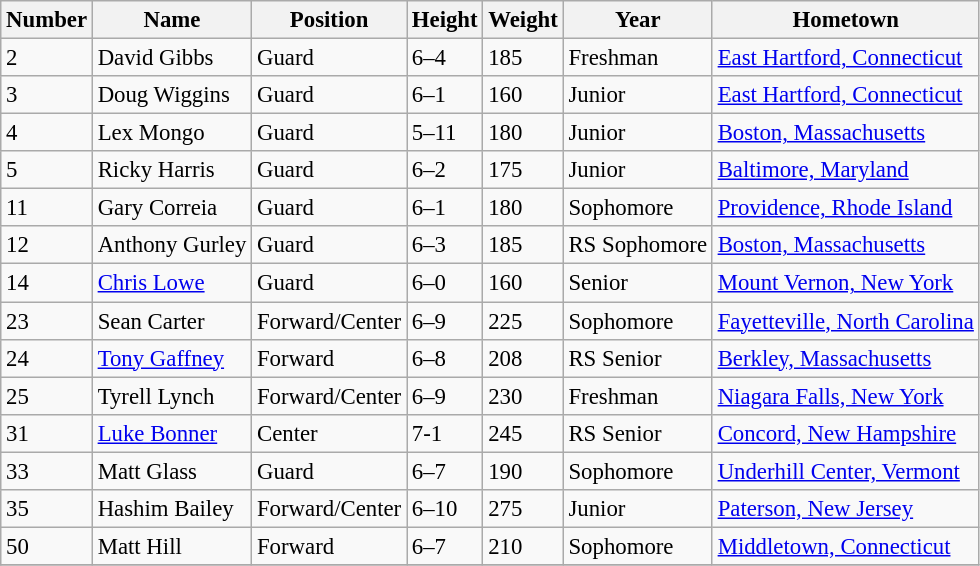<table class="wikitable" style="font-size: 95%;">
<tr>
<th>Number</th>
<th>Name</th>
<th>Position</th>
<th>Height</th>
<th>Weight</th>
<th>Year</th>
<th>Hometown</th>
</tr>
<tr>
<td>2</td>
<td>David Gibbs</td>
<td>Guard</td>
<td>6–4</td>
<td>185</td>
<td>Freshman</td>
<td><a href='#'>East Hartford, Connecticut</a></td>
</tr>
<tr>
<td>3</td>
<td>Doug Wiggins</td>
<td>Guard</td>
<td>6–1</td>
<td>160</td>
<td>Junior</td>
<td><a href='#'>East Hartford, Connecticut</a></td>
</tr>
<tr>
<td>4</td>
<td>Lex Mongo</td>
<td>Guard</td>
<td>5–11</td>
<td>180</td>
<td>Junior</td>
<td><a href='#'>Boston, Massachusetts</a></td>
</tr>
<tr>
<td>5</td>
<td>Ricky Harris</td>
<td>Guard</td>
<td>6–2</td>
<td>175</td>
<td>Junior</td>
<td><a href='#'>Baltimore, Maryland</a></td>
</tr>
<tr>
<td>11</td>
<td>Gary Correia</td>
<td>Guard</td>
<td>6–1</td>
<td>180</td>
<td>Sophomore</td>
<td><a href='#'>Providence, Rhode Island</a></td>
</tr>
<tr>
<td>12</td>
<td>Anthony Gurley</td>
<td>Guard</td>
<td>6–3</td>
<td>185</td>
<td>RS Sophomore</td>
<td><a href='#'>Boston, Massachusetts</a></td>
</tr>
<tr>
<td>14</td>
<td><a href='#'>Chris Lowe</a></td>
<td>Guard</td>
<td>6–0</td>
<td>160</td>
<td>Senior</td>
<td><a href='#'>Mount Vernon, New York</a></td>
</tr>
<tr>
<td>23</td>
<td>Sean Carter</td>
<td>Forward/Center</td>
<td>6–9</td>
<td>225</td>
<td>Sophomore</td>
<td><a href='#'>Fayetteville, North Carolina</a></td>
</tr>
<tr>
<td>24</td>
<td><a href='#'>Tony Gaffney</a></td>
<td>Forward</td>
<td>6–8</td>
<td>208</td>
<td>RS Senior</td>
<td><a href='#'>Berkley, Massachusetts</a></td>
</tr>
<tr>
<td>25</td>
<td>Tyrell Lynch</td>
<td>Forward/Center</td>
<td>6–9</td>
<td>230</td>
<td>Freshman</td>
<td><a href='#'>Niagara Falls, New York</a></td>
</tr>
<tr>
<td>31</td>
<td><a href='#'>Luke Bonner</a></td>
<td>Center</td>
<td>7-1</td>
<td>245</td>
<td>RS Senior</td>
<td><a href='#'>Concord, New Hampshire</a></td>
</tr>
<tr>
<td>33</td>
<td>Matt Glass</td>
<td>Guard</td>
<td>6–7</td>
<td>190</td>
<td>Sophomore</td>
<td><a href='#'>Underhill Center, Vermont</a></td>
</tr>
<tr>
<td>35</td>
<td>Hashim Bailey</td>
<td>Forward/Center</td>
<td>6–10</td>
<td>275</td>
<td>Junior</td>
<td><a href='#'>Paterson, New Jersey</a></td>
</tr>
<tr>
<td>50</td>
<td>Matt Hill</td>
<td>Forward</td>
<td>6–7</td>
<td>210</td>
<td>Sophomore</td>
<td><a href='#'>Middletown, Connecticut</a></td>
</tr>
<tr>
</tr>
</table>
